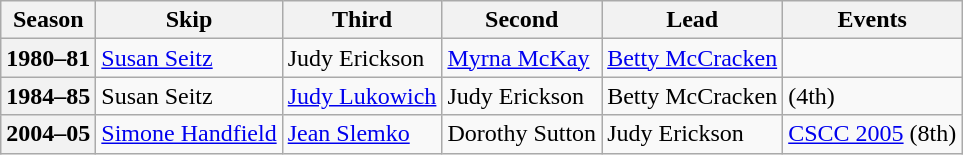<table class="wikitable">
<tr>
<th scope="col">Season</th>
<th scope="col">Skip</th>
<th scope="col">Third</th>
<th scope="col">Second</th>
<th scope="col">Lead</th>
<th scope="col">Events</th>
</tr>
<tr>
<th scope="row">1980–81</th>
<td><a href='#'>Susan Seitz</a></td>
<td>Judy Erickson</td>
<td><a href='#'>Myrna McKay</a></td>
<td><a href='#'>Betty McCracken</a></td>
<td> <br> </td>
</tr>
<tr>
<th scope="row">1984–85</th>
<td>Susan Seitz</td>
<td><a href='#'>Judy Lukowich</a></td>
<td>Judy Erickson</td>
<td>Betty McCracken</td>
<td> (4th)</td>
</tr>
<tr>
<th scope="row">2004–05</th>
<td><a href='#'>Simone Handfield</a></td>
<td><a href='#'>Jean Slemko</a></td>
<td>Dorothy Sutton</td>
<td>Judy Erickson</td>
<td><a href='#'>CSCC 2005</a> (8th)</td>
</tr>
</table>
